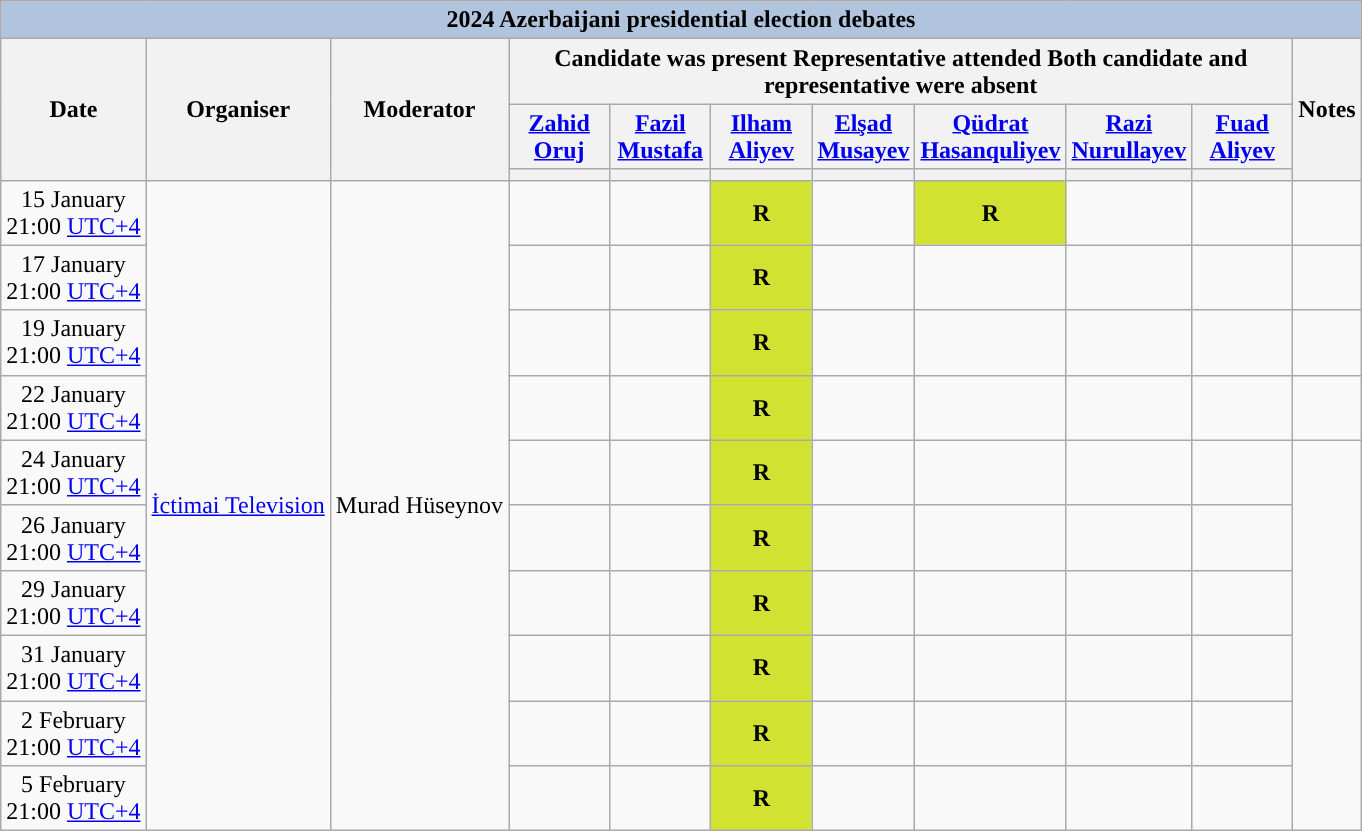<table class="wikitable collapsible" style="font-size:100%;text-align:center;">
<tr>
<th colspan="12" style="background:#B0C4DE;">2024 Azerbaijani presidential election debates</th>
</tr>
<tr>
<th style="white-space:nowrap;" rowspan="3">Date</th>
<th rowspan="3">Organiser</th>
<th rowspan="3">Moderator</th>
<th scope="col" colspan="7"> Candidate was present  Representative attended  Both candidate and representative were absent</th>
<th rowspan="3">Notes</th>
</tr>
<tr>
<th scope="col" style="width:60px;"><a href='#'>Zahid Oruj</a></th>
<th scope="col" style="width:60px;"><a href='#'>Fazil Mustafa</a></th>
<th scope="col" style="width:60px;"><a href='#'>Ilham Aliyev</a></th>
<th scope="col" style="width:60px;"><a href='#'>Elşad Musayev</a></th>
<th scope="col" style="width:60px;"><a href='#'>Qüdrat Hasanquliyev</a></th>
<th scope="col" style="width:60px;"><a href='#'>Razi Nurullayev</a></th>
<th scope="col" style="width:60px;"><a href='#'>Fuad Aliyev</a></th>
</tr>
<tr>
<th style="background:"></th>
<th style="background:"></th>
<th style="background:"></th>
<th style="background:"></th>
<th style="background:"></th>
<th style="background:"></th>
<th style="background:"></th>
</tr>
<tr>
<td>15 January<br>21:00 <a href='#'>UTC+4</a></td>
<td rowspan="11"><a href='#'>İctimai Television</a></td>
<td rowspan="11">Murad Hüseynov</td>
<td></td>
<td></td>
<th style="background:#D1E231;">R</th>
<td></td>
<th style="background:#D1E231;">R</th>
<td></td>
<td></td>
<td></td>
</tr>
<tr>
<td>17 January<br>21:00 <a href='#'>UTC+4</a></td>
<td></td>
<td></td>
<th style="background:#D1E231;">R</th>
<td></td>
<td></td>
<td></td>
<td></td>
<td></td>
</tr>
<tr>
<td>19 January<br>21:00 <a href='#'>UTC+4</a></td>
<td></td>
<td></td>
<th style="background:#D1E231;">R</th>
<td></td>
<td></td>
<td></td>
<td></td>
<td></td>
</tr>
<tr>
<td>22 January<br>21:00 <a href='#'>UTC+4</a></td>
<td></td>
<td></td>
<th style="background:#D1E231;">R</th>
<td></td>
<td></td>
<td></td>
<td></td>
<td></td>
</tr>
<tr>
<td>24 January<br>21:00 <a href='#'>UTC+4</a></td>
<td></td>
<td></td>
<th style="background:#D1E231;">R</th>
<td></td>
<td></td>
<td></td>
<td></td>
</tr>
<tr>
<td>26 January<br>21:00 <a href='#'>UTC+4</a></td>
<td></td>
<td></td>
<th style="background:#D1E231;">R</th>
<td></td>
<td></td>
<td></td>
<td></td>
</tr>
<tr>
<td>29 January<br>21:00 <a href='#'>UTC+4</a></td>
<td></td>
<td></td>
<th style="background:#D1E231;">R</th>
<td></td>
<td></td>
<td></td>
<td></td>
</tr>
<tr>
<td>31 January<br>21:00 <a href='#'>UTC+4</a></td>
<td></td>
<td></td>
<th style="background:#D1E231;">R</th>
<td></td>
<td></td>
<td></td>
<td></td>
</tr>
<tr>
<td>2 February<br>21:00 <a href='#'>UTC+4</a></td>
<td></td>
<td></td>
<th style="background:#D1E231;">R</th>
<td></td>
<td></td>
<td></td>
<td></td>
</tr>
<tr>
<td>5 February<br>21:00 <a href='#'>UTC+4</a></td>
<td></td>
<td></td>
<th style="background:#D1E231;">R</th>
<td></td>
<td></td>
<td></td>
<td></td>
</tr>
</table>
